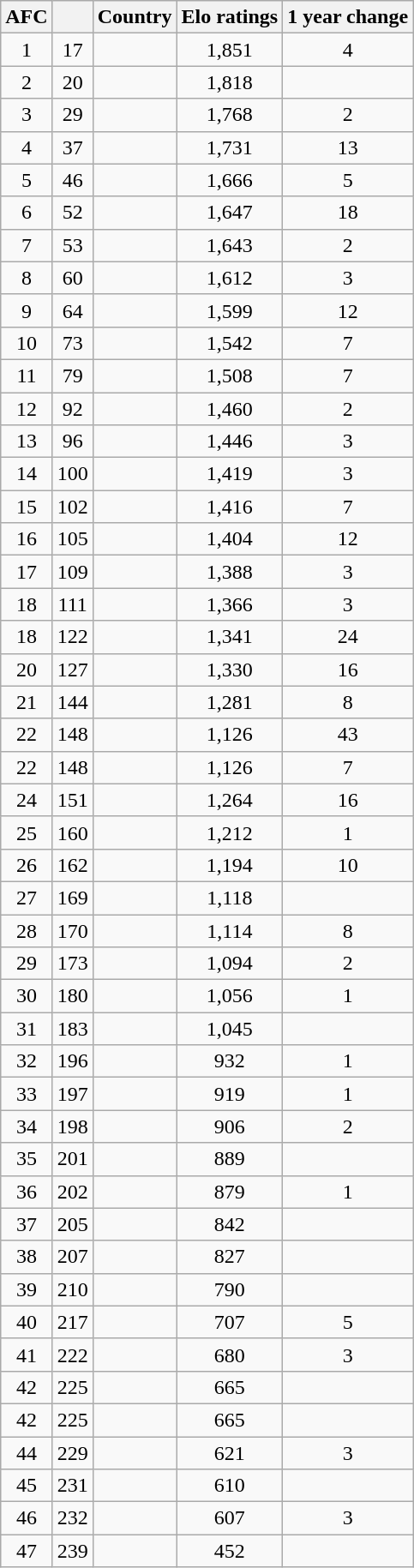<table class="wikitable" style="text-align:center;">
<tr>
<th>AFC</th>
<th></th>
<th>Country</th>
<th>Elo ratings</th>
<th>1 year change</th>
</tr>
<tr>
<td>1</td>
<td>17</td>
<td align=left></td>
<td>1,851</td>
<td> 4</td>
</tr>
<tr>
<td>2</td>
<td>20</td>
<td align=left></td>
<td>1,818</td>
<td></td>
</tr>
<tr>
<td>3</td>
<td>29</td>
<td align=left></td>
<td>1,768</td>
<td> 2</td>
</tr>
<tr>
<td>4</td>
<td>37</td>
<td align=left></td>
<td>1,731</td>
<td> 13</td>
</tr>
<tr>
<td>5</td>
<td>46</td>
<td align=left></td>
<td>1,666</td>
<td> 5</td>
</tr>
<tr>
<td>6</td>
<td>52</td>
<td align=left></td>
<td>1,647</td>
<td> 18</td>
</tr>
<tr>
<td>7</td>
<td>53</td>
<td align=left></td>
<td>1,643</td>
<td> 2</td>
</tr>
<tr>
<td>8</td>
<td>60</td>
<td align=left></td>
<td>1,612</td>
<td> 3</td>
</tr>
<tr>
<td>9</td>
<td>64</td>
<td align=left></td>
<td>1,599</td>
<td> 12</td>
</tr>
<tr>
<td>10</td>
<td>73</td>
<td align=left></td>
<td>1,542</td>
<td> 7</td>
</tr>
<tr>
<td>11</td>
<td>79</td>
<td align=left></td>
<td>1,508</td>
<td> 7</td>
</tr>
<tr>
<td>12</td>
<td>92</td>
<td align=left></td>
<td>1,460</td>
<td> 2</td>
</tr>
<tr>
<td>13</td>
<td>96</td>
<td align=left></td>
<td>1,446</td>
<td> 3</td>
</tr>
<tr>
<td>14</td>
<td>100</td>
<td align=left></td>
<td>1,419</td>
<td> 3</td>
</tr>
<tr>
<td>15</td>
<td>102</td>
<td align=left></td>
<td>1,416</td>
<td> 7</td>
</tr>
<tr>
<td>16</td>
<td>105</td>
<td align=left></td>
<td>1,404</td>
<td> 12</td>
</tr>
<tr>
<td>17</td>
<td>109</td>
<td align=left></td>
<td>1,388</td>
<td> 3</td>
</tr>
<tr>
<td>18</td>
<td>111</td>
<td align=left></td>
<td>1,366</td>
<td> 3</td>
</tr>
<tr>
<td>18</td>
<td>122</td>
<td align=left></td>
<td>1,341</td>
<td> 24</td>
</tr>
<tr>
<td>20</td>
<td>127</td>
<td align=left></td>
<td>1,330</td>
<td> 16</td>
</tr>
<tr>
<td>21</td>
<td>144</td>
<td align=left></td>
<td>1,281</td>
<td> 8</td>
</tr>
<tr>
<td>22</td>
<td>148</td>
<td align=left></td>
<td>1,126</td>
<td> 43</td>
</tr>
<tr>
<td>22</td>
<td>148</td>
<td align=left></td>
<td>1,126</td>
<td> 7</td>
</tr>
<tr>
<td>24</td>
<td>151</td>
<td align=left></td>
<td>1,264</td>
<td> 16</td>
</tr>
<tr>
<td>25</td>
<td>160</td>
<td align=left></td>
<td>1,212</td>
<td> 1</td>
</tr>
<tr>
<td>26</td>
<td>162</td>
<td align=left></td>
<td>1,194</td>
<td> 10</td>
</tr>
<tr>
<td>27</td>
<td>169</td>
<td align=left></td>
<td>1,118</td>
<td></td>
</tr>
<tr>
<td>28</td>
<td>170</td>
<td align=left></td>
<td>1,114</td>
<td> 8</td>
</tr>
<tr>
<td>29</td>
<td>173</td>
<td align=left></td>
<td>1,094</td>
<td> 2</td>
</tr>
<tr>
<td>30</td>
<td>180</td>
<td align=left></td>
<td>1,056</td>
<td> 1</td>
</tr>
<tr>
<td>31</td>
<td>183</td>
<td align=left></td>
<td>1,045</td>
<td></td>
</tr>
<tr>
<td>32</td>
<td>196</td>
<td align=left></td>
<td>932</td>
<td> 1</td>
</tr>
<tr>
<td>33</td>
<td>197</td>
<td align=left></td>
<td>919</td>
<td> 1</td>
</tr>
<tr>
<td>34</td>
<td>198</td>
<td align=left></td>
<td>906</td>
<td> 2</td>
</tr>
<tr>
<td>35</td>
<td>201</td>
<td align=left></td>
<td>889</td>
<td></td>
</tr>
<tr>
<td>36</td>
<td>202</td>
<td align=left></td>
<td>879</td>
<td> 1</td>
</tr>
<tr>
<td>37</td>
<td>205</td>
<td align=left></td>
<td>842</td>
<td></td>
</tr>
<tr>
<td>38</td>
<td>207</td>
<td align=left></td>
<td>827</td>
<td></td>
</tr>
<tr>
<td>39</td>
<td>210</td>
<td align=left></td>
<td>790</td>
<td></td>
</tr>
<tr>
<td>40</td>
<td>217</td>
<td align=left></td>
<td>707</td>
<td> 5</td>
</tr>
<tr>
<td>41</td>
<td>222</td>
<td align=left></td>
<td>680</td>
<td> 3</td>
</tr>
<tr>
<td>42</td>
<td>225</td>
<td align=left></td>
<td>665</td>
<td></td>
</tr>
<tr>
<td>42</td>
<td>225</td>
<td align=left></td>
<td>665</td>
<td></td>
</tr>
<tr>
<td>44</td>
<td>229</td>
<td align=left></td>
<td>621</td>
<td> 3</td>
</tr>
<tr>
<td>45</td>
<td>231</td>
<td align=left></td>
<td>610</td>
<td></td>
</tr>
<tr>
<td>46</td>
<td>232</td>
<td align=left></td>
<td>607</td>
<td> 3</td>
</tr>
<tr>
<td>47</td>
<td>239</td>
<td align=left></td>
<td>452</td>
<td></td>
</tr>
</table>
